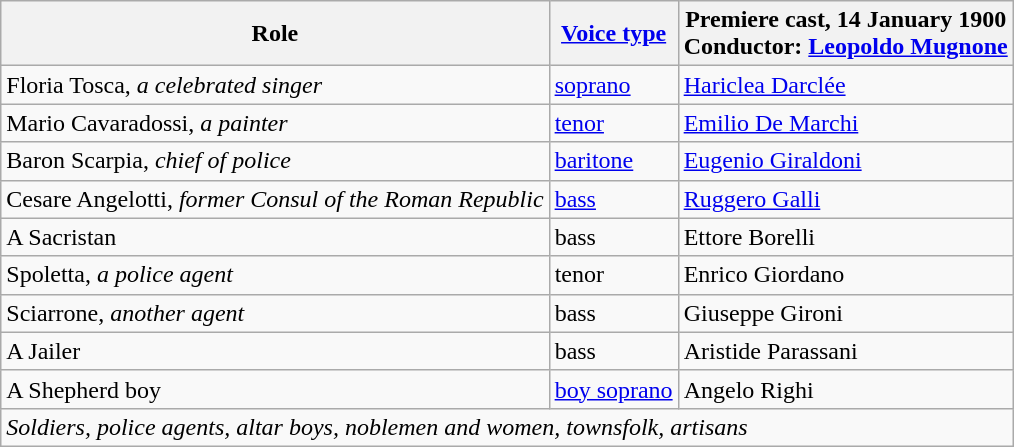<table class="wikitable">
<tr>
<th>Role</th>
<th><a href='#'>Voice type</a></th>
<th>Premiere cast, 14 January 1900<br>Conductor: <a href='#'>Leopoldo Mugnone</a></th>
</tr>
<tr>
<td>Floria Tosca, <em>a celebrated singer</em></td>
<td><a href='#'>soprano</a></td>
<td><a href='#'>Hariclea Darclée</a></td>
</tr>
<tr>
<td>Mario Cavaradossi, <em>a painter</em></td>
<td><a href='#'>tenor</a></td>
<td><a href='#'>Emilio De Marchi</a></td>
</tr>
<tr>
<td>Baron Scarpia, <em>chief of police</em></td>
<td><a href='#'>baritone</a></td>
<td><a href='#'>Eugenio Giraldoni</a></td>
</tr>
<tr>
<td>Cesare Angelotti, <em>former Consul of the Roman Republic</em></td>
<td><a href='#'>bass</a></td>
<td><a href='#'>Ruggero Galli</a></td>
</tr>
<tr>
<td>A Sacristan</td>
<td>bass</td>
<td>Ettore Borelli</td>
</tr>
<tr>
<td>Spoletta, <em>a police agent</em></td>
<td>tenor</td>
<td>Enrico Giordano</td>
</tr>
<tr>
<td>Sciarrone, <em>another agent</em></td>
<td>bass</td>
<td>Giuseppe Gironi</td>
</tr>
<tr>
<td>A Jailer</td>
<td>bass</td>
<td>Aristide Parassani</td>
</tr>
<tr>
<td>A Shepherd boy</td>
<td><a href='#'>boy soprano</a></td>
<td>Angelo Righi</td>
</tr>
<tr>
<td colspan="3"><em>Soldiers, police agents, altar boys, noblemen and women, townsfolk, artisans</em></td>
</tr>
</table>
